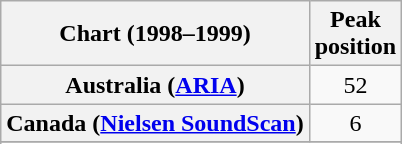<table class="wikitable sortable plainrowheaders" style="text-align:center">
<tr>
<th>Chart (1998–1999)</th>
<th>Peak<br>position</th>
</tr>
<tr>
<th scope="row">Australia (<a href='#'>ARIA</a>)</th>
<td>52</td>
</tr>
<tr>
<th scope="row">Canada (<a href='#'>Nielsen SoundScan</a>)</th>
<td>6</td>
</tr>
<tr>
</tr>
<tr>
</tr>
</table>
